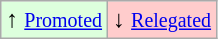<table class="wikitable" align="center">
<tr>
<td style="background:#ddffdd">↑ <small><a href='#'>Promoted</a></small></td>
<td style="background:#ffcccc">↓ <small><a href='#'>Relegated</a></small></td>
</tr>
</table>
